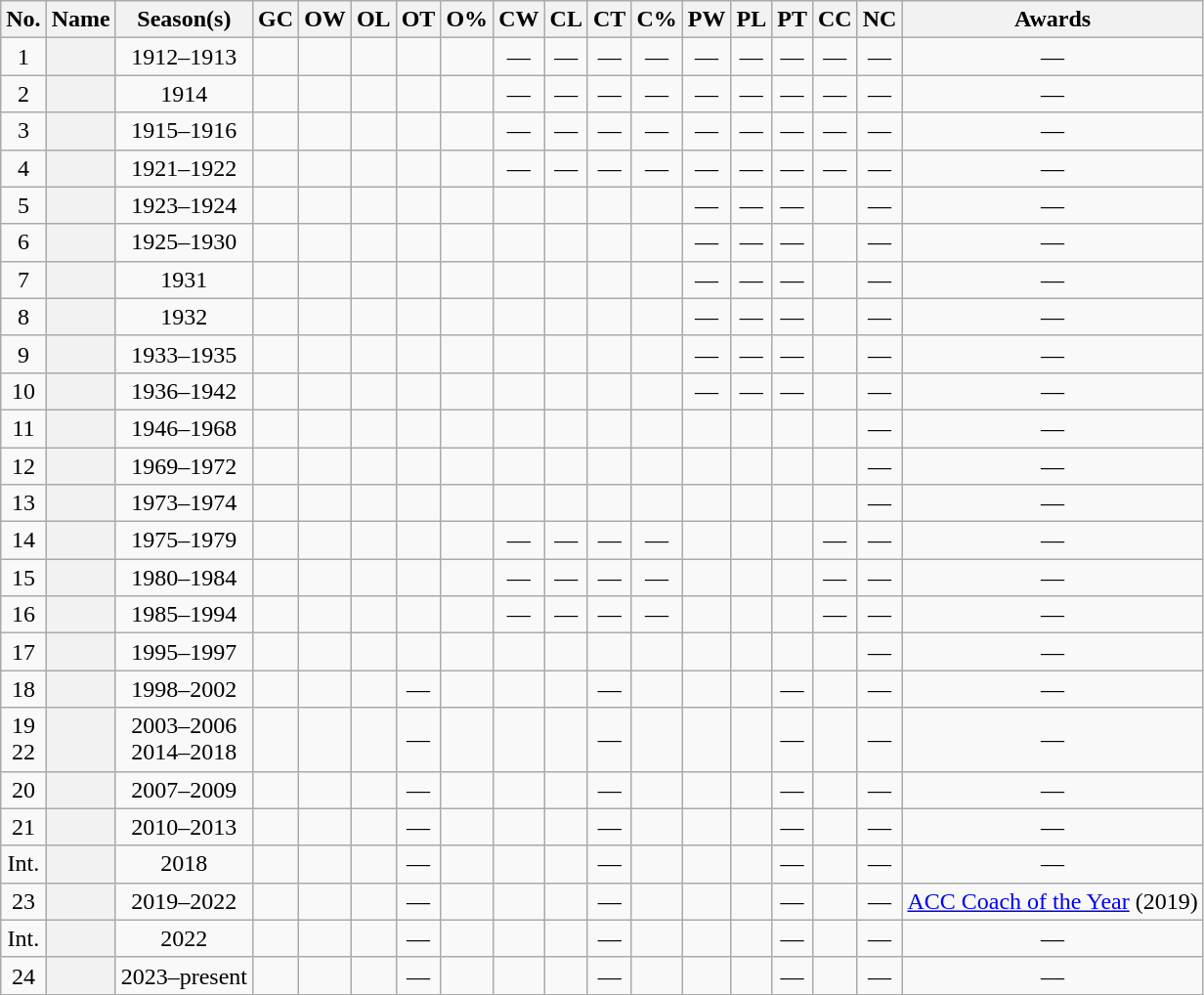<table class="wikitable sortable" style="text-align:center">
<tr>
<th scope="col" class="unsortable">No.</th>
<th scope="col">Name</th>
<th scope="col">Season(s)<br></th>
<th scope="col">GC</th>
<th scope="col">OW</th>
<th scope="col">OL</th>
<th scope="col">OT</th>
<th scope="col">O%</th>
<th scope="col">CW</th>
<th scope="col">CL</th>
<th scope="col">CT</th>
<th scope="col">C%</th>
<th scope="col">PW</th>
<th scope="col">PL</th>
<th scope="col">PT</th>
<th scope="col">CC</th>
<th scope="col">NC</th>
<th scope="col" class="unsortable">Awards</th>
</tr>
<tr>
<td>1</td>
<th scope="row"></th>
<td>1912–1913</td>
<td></td>
<td></td>
<td></td>
<td></td>
<td></td>
<td>—</td>
<td>—</td>
<td>—</td>
<td>—</td>
<td>—</td>
<td>—</td>
<td>—</td>
<td>—</td>
<td>—</td>
<td>—</td>
</tr>
<tr>
<td>2</td>
<th scope="row"></th>
<td>1914</td>
<td></td>
<td></td>
<td></td>
<td></td>
<td></td>
<td>—</td>
<td>—</td>
<td>—</td>
<td>—</td>
<td>—</td>
<td>—</td>
<td>—</td>
<td>—</td>
<td>—</td>
<td>—</td>
</tr>
<tr>
<td>3</td>
<th scope="row"></th>
<td>1915–1916</td>
<td></td>
<td></td>
<td></td>
<td></td>
<td></td>
<td>—</td>
<td>—</td>
<td>—</td>
<td>—</td>
<td>—</td>
<td>—</td>
<td>—</td>
<td>—</td>
<td>—</td>
<td>—</td>
</tr>
<tr>
<td>4</td>
<th scope="row"></th>
<td>1921–1922</td>
<td></td>
<td></td>
<td></td>
<td></td>
<td></td>
<td>—</td>
<td>—</td>
<td>—</td>
<td>—</td>
<td>—</td>
<td>—</td>
<td>—</td>
<td>—</td>
<td>—</td>
<td>—</td>
</tr>
<tr>
<td>5</td>
<th scope="row"></th>
<td>1923–1924</td>
<td></td>
<td></td>
<td></td>
<td></td>
<td></td>
<td></td>
<td></td>
<td></td>
<td></td>
<td>—</td>
<td>—</td>
<td>—</td>
<td></td>
<td>—</td>
<td>—</td>
</tr>
<tr>
<td>6</td>
<th scope="row"></th>
<td>1925–1930</td>
<td></td>
<td></td>
<td></td>
<td></td>
<td></td>
<td></td>
<td></td>
<td></td>
<td></td>
<td>—</td>
<td>—</td>
<td>—</td>
<td></td>
<td>—</td>
<td>—</td>
</tr>
<tr>
<td>7</td>
<th scope="row"></th>
<td>1931</td>
<td></td>
<td></td>
<td></td>
<td></td>
<td></td>
<td></td>
<td></td>
<td></td>
<td></td>
<td>—</td>
<td>—</td>
<td>—</td>
<td></td>
<td>—</td>
<td>—</td>
</tr>
<tr>
<td>8</td>
<th scope="row"></th>
<td>1932</td>
<td></td>
<td></td>
<td></td>
<td></td>
<td></td>
<td></td>
<td></td>
<td></td>
<td></td>
<td>—</td>
<td>—</td>
<td>—</td>
<td></td>
<td>—</td>
<td>—</td>
</tr>
<tr>
<td>9</td>
<th scope="row"></th>
<td>1933–1935</td>
<td></td>
<td></td>
<td></td>
<td></td>
<td></td>
<td></td>
<td></td>
<td></td>
<td></td>
<td>—</td>
<td>—</td>
<td>—</td>
<td></td>
<td>—</td>
<td>—</td>
</tr>
<tr>
<td>10</td>
<th scope="row"></th>
<td>1936–1942</td>
<td></td>
<td></td>
<td></td>
<td></td>
<td></td>
<td></td>
<td></td>
<td></td>
<td></td>
<td>—</td>
<td>—</td>
<td>—</td>
<td></td>
<td>—</td>
<td>—</td>
</tr>
<tr>
<td>11</td>
<th scope="row"></th>
<td>1946–1968</td>
<td></td>
<td></td>
<td></td>
<td></td>
<td></td>
<td></td>
<td></td>
<td></td>
<td></td>
<td></td>
<td></td>
<td></td>
<td></td>
<td>—</td>
<td>—</td>
</tr>
<tr>
<td>12</td>
<th scope="row"></th>
<td>1969–1972</td>
<td></td>
<td></td>
<td></td>
<td></td>
<td></td>
<td></td>
<td></td>
<td></td>
<td></td>
<td></td>
<td></td>
<td></td>
<td></td>
<td>—</td>
<td>—</td>
</tr>
<tr>
<td>13</td>
<th scope="row"></th>
<td>1973–1974</td>
<td></td>
<td></td>
<td></td>
<td></td>
<td></td>
<td></td>
<td></td>
<td></td>
<td></td>
<td></td>
<td></td>
<td></td>
<td></td>
<td>—</td>
<td>—</td>
</tr>
<tr>
<td>14</td>
<th scope="row"></th>
<td>1975–1979</td>
<td></td>
<td></td>
<td></td>
<td></td>
<td></td>
<td>—</td>
<td>—</td>
<td>—</td>
<td>—</td>
<td></td>
<td></td>
<td></td>
<td>—</td>
<td>—</td>
<td>—</td>
</tr>
<tr>
<td>15</td>
<th scope="row"></th>
<td>1980–1984</td>
<td></td>
<td></td>
<td></td>
<td></td>
<td></td>
<td>—</td>
<td>—</td>
<td>—</td>
<td>—</td>
<td></td>
<td></td>
<td></td>
<td>—</td>
<td>—</td>
<td>—</td>
</tr>
<tr>
<td>16</td>
<th scope="row"></th>
<td>1985–1994</td>
<td></td>
<td></td>
<td></td>
<td></td>
<td></td>
<td>—</td>
<td>—</td>
<td>—</td>
<td>—</td>
<td></td>
<td></td>
<td></td>
<td>—</td>
<td>—</td>
<td>—</td>
</tr>
<tr>
<td>17</td>
<th scope="row"></th>
<td>1995–1997</td>
<td></td>
<td></td>
<td></td>
<td></td>
<td></td>
<td></td>
<td></td>
<td></td>
<td></td>
<td></td>
<td></td>
<td></td>
<td></td>
<td>—</td>
<td>—</td>
</tr>
<tr>
<td>18</td>
<th scope="row"></th>
<td>1998–2002</td>
<td></td>
<td></td>
<td></td>
<td>—</td>
<td></td>
<td></td>
<td></td>
<td>—</td>
<td></td>
<td></td>
<td></td>
<td>—</td>
<td></td>
<td>—</td>
<td>—</td>
</tr>
<tr>
<td>19<br>22</td>
<th scope="row"></th>
<td>2003–2006<br>2014–2018</td>
<td></td>
<td></td>
<td></td>
<td>—</td>
<td></td>
<td></td>
<td></td>
<td>—</td>
<td></td>
<td></td>
<td></td>
<td>—</td>
<td></td>
<td>—</td>
<td>—</td>
</tr>
<tr>
<td>20</td>
<th scope="row"></th>
<td>2007–2009</td>
<td></td>
<td></td>
<td></td>
<td>—</td>
<td></td>
<td></td>
<td></td>
<td>—</td>
<td></td>
<td></td>
<td></td>
<td>—</td>
<td></td>
<td>—</td>
<td>—</td>
</tr>
<tr>
<td>21</td>
<th scope="row"></th>
<td>2010–2013</td>
<td></td>
<td></td>
<td></td>
<td>—</td>
<td></td>
<td></td>
<td></td>
<td>—</td>
<td></td>
<td></td>
<td></td>
<td>—</td>
<td></td>
<td>—</td>
<td>—</td>
</tr>
<tr>
<td>Int.</td>
<th scope="row"></th>
<td>2018</td>
<td></td>
<td></td>
<td></td>
<td>—</td>
<td></td>
<td></td>
<td></td>
<td>—</td>
<td></td>
<td></td>
<td></td>
<td>—</td>
<td></td>
<td>—</td>
<td>—</td>
</tr>
<tr>
<td>23</td>
<th scope="row"></th>
<td>2019–2022</td>
<td></td>
<td></td>
<td></td>
<td>—</td>
<td></td>
<td></td>
<td></td>
<td>—</td>
<td></td>
<td></td>
<td></td>
<td>—</td>
<td></td>
<td>—</td>
<td><a href='#'>ACC Coach of the Year</a> (2019)</td>
</tr>
<tr>
<td>Int.</td>
<th scope="row"></th>
<td>2022</td>
<td></td>
<td></td>
<td></td>
<td>—</td>
<td></td>
<td></td>
<td></td>
<td>—</td>
<td></td>
<td></td>
<td></td>
<td>—</td>
<td></td>
<td>—</td>
<td>—</td>
</tr>
<tr>
<td>24</td>
<th scope="row"></th>
<td>2023–present</td>
<td></td>
<td></td>
<td></td>
<td>—</td>
<td></td>
<td></td>
<td></td>
<td>—</td>
<td></td>
<td></td>
<td></td>
<td>—</td>
<td></td>
<td>—</td>
<td>—</td>
</tr>
</table>
